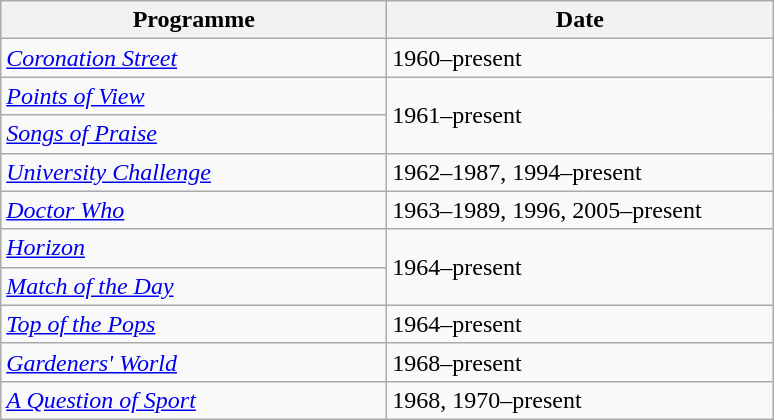<table class="wikitable">
<tr>
<th width=250>Programme</th>
<th width=250>Date</th>
</tr>
<tr>
<td><em><a href='#'>Coronation Street</a></em></td>
<td>1960–present</td>
</tr>
<tr>
<td><em><a href='#'>Points of View</a></em></td>
<td rowspan="2">1961–present</td>
</tr>
<tr>
<td><em><a href='#'>Songs of Praise</a></em></td>
</tr>
<tr>
<td><em><a href='#'>University Challenge</a></em></td>
<td>1962–1987, 1994–present</td>
</tr>
<tr>
<td><em><a href='#'>Doctor Who</a></em></td>
<td>1963–1989, 1996, 2005–present</td>
</tr>
<tr>
<td><em><a href='#'>Horizon</a></em></td>
<td rowspan="2">1964–present</td>
</tr>
<tr>
<td><em><a href='#'>Match of the Day</a></em></td>
</tr>
<tr>
<td><em><a href='#'>Top of the Pops</a></em></td>
<td>1964–present</td>
</tr>
<tr>
<td><em><a href='#'>Gardeners' World</a></em></td>
<td>1968–present</td>
</tr>
<tr>
<td><em><a href='#'>A Question of Sport</a></em></td>
<td>1968, 1970–present</td>
</tr>
</table>
